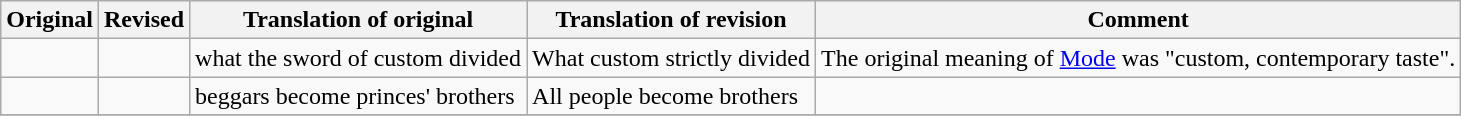<table class="wikitable">
<tr>
<th>Original</th>
<th>Revised</th>
<th>Translation of original</th>
<th>Translation of revision</th>
<th>Comment</th>
</tr>
<tr>
<td></td>
<td></td>
<td>what the sword of custom divided</td>
<td>What custom strictly divided</td>
<td>The original meaning of <a href='#'>Mode</a> was "custom, contemporary taste".</td>
</tr>
<tr>
<td></td>
<td></td>
<td>beggars become princes' brothers</td>
<td>All people become brothers</td>
<td></td>
</tr>
<tr>
</tr>
</table>
